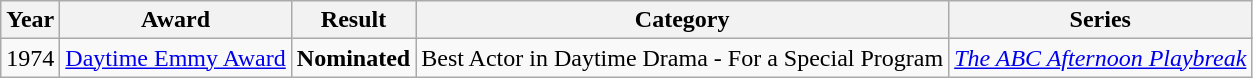<table class="wikitable">
<tr>
<th>Year</th>
<th>Award</th>
<th>Result</th>
<th>Category</th>
<th>Series</th>
</tr>
<tr>
<td>1974</td>
<td><a href='#'>Daytime Emmy Award</a></td>
<td><strong>Nominated</strong></td>
<td>Best Actor in Daytime Drama - For a Special Program</td>
<td><em><a href='#'>The ABC Afternoon Playbreak</a></em></td>
</tr>
</table>
